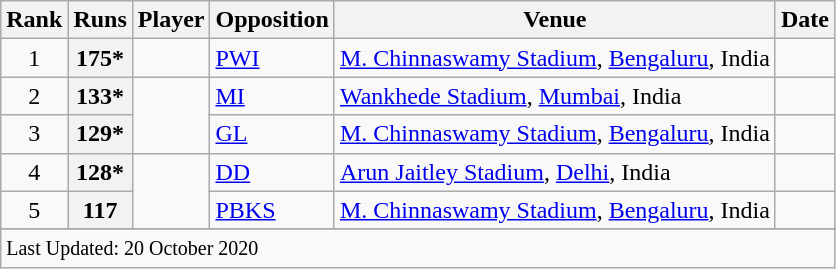<table class="wikitable">
<tr>
<th><strong>Rank</strong></th>
<th><strong>Runs</strong></th>
<th><strong>Player</strong></th>
<th><strong>Opposition</strong></th>
<th><strong>Venue</strong></th>
<th><strong>Date</strong></th>
</tr>
<tr>
<td align=center>1</td>
<th scope=row style=text-align:center;>175*</th>
<td></td>
<td><a href='#'>PWI</a></td>
<td><a href='#'>M. Chinnaswamy Stadium</a>, <a href='#'>Bengaluru</a>, India</td>
<td></td>
</tr>
<tr>
<td align=center>2</td>
<th scope=row style=text-align:center;>133*</th>
<td rowspan=2></td>
<td><a href='#'>MI</a></td>
<td><a href='#'>Wankhede Stadium</a>, <a href='#'>Mumbai</a>, India</td>
<td></td>
</tr>
<tr>
<td align=center>3</td>
<th scope=row style=text-align:center;>129*</th>
<td><a href='#'>GL</a></td>
<td><a href='#'>M. Chinnaswamy Stadium</a>, <a href='#'>Bengaluru</a>, India</td>
<td></td>
</tr>
<tr>
<td align=center>4</td>
<th scope=row style=text-align:center;>128*</th>
<td rowspan=2></td>
<td><a href='#'>DD</a></td>
<td><a href='#'>Arun Jaitley Stadium</a>, <a href='#'>Delhi</a>, India</td>
<td></td>
</tr>
<tr>
<td align=center>5</td>
<th scope=row style=text-align:center;>117</th>
<td><a href='#'>PBKS</a></td>
<td><a href='#'>M. Chinnaswamy Stadium</a>, <a href='#'>Bengaluru</a>, India</td>
<td></td>
</tr>
<tr>
</tr>
<tr class=sortbottom>
<td colspan=6><small>Last Updated: 20 October 2020</small></td>
</tr>
</table>
